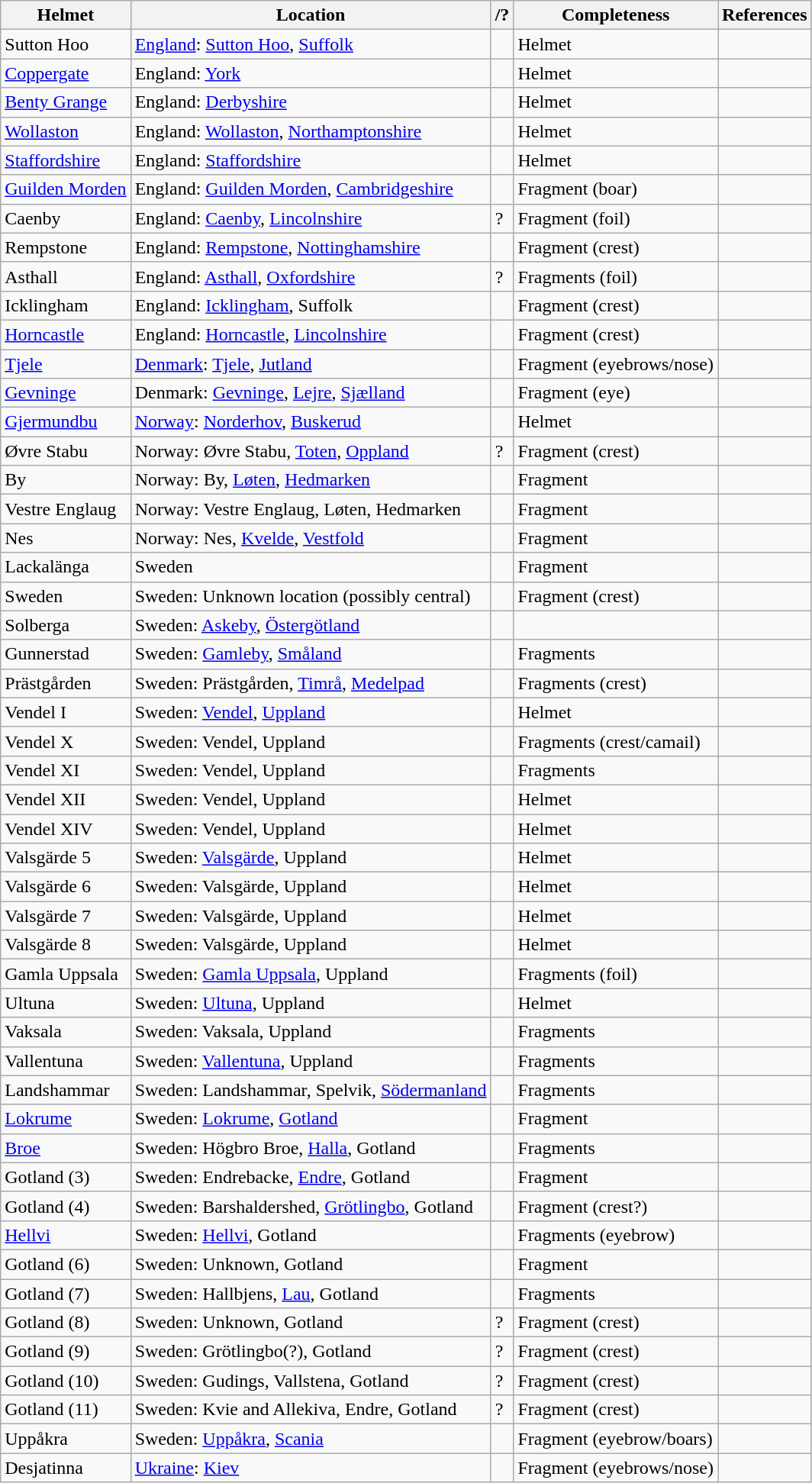<table class="wikitable sortable">
<tr>
<th>Helmet</th>
<th>Location</th>
<th>/?</th>
<th>Completeness</th>
<th class=unsortable>References</th>
</tr>
<tr>
<td>Sutton Hoo</td>
<td><a href='#'>England</a>: <a href='#'>Sutton Hoo</a>, <a href='#'>Suffolk</a></td>
<td></td>
<td>Helmet</td>
<td></td>
</tr>
<tr>
<td><a href='#'>Coppergate</a></td>
<td>England: <a href='#'>York</a></td>
<td></td>
<td>Helmet</td>
<td></td>
</tr>
<tr>
<td><a href='#'>Benty Grange</a></td>
<td>England: <a href='#'>Derbyshire</a></td>
<td></td>
<td>Helmet</td>
<td></td>
</tr>
<tr>
<td><a href='#'>Wollaston</a></td>
<td>England: <a href='#'>Wollaston</a>, <a href='#'>Northamptonshire</a></td>
<td></td>
<td>Helmet</td>
<td></td>
</tr>
<tr>
<td><a href='#'>Staffordshire</a></td>
<td>England: <a href='#'>Staffordshire</a></td>
<td></td>
<td>Helmet</td>
<td></td>
</tr>
<tr>
<td><a href='#'>Guilden Morden</a></td>
<td>England: <a href='#'>Guilden Morden</a>, <a href='#'>Cambridgeshire</a></td>
<td></td>
<td>Fragment (boar)</td>
<td></td>
</tr>
<tr>
<td>Caenby</td>
<td>England: <a href='#'>Caenby</a>, <a href='#'>Lincolnshire</a></td>
<td>?</td>
<td>Fragment (foil)</td>
<td></td>
</tr>
<tr>
<td>Rempstone</td>
<td>England: <a href='#'>Rempstone</a>, <a href='#'>Nottinghamshire</a></td>
<td></td>
<td>Fragment (crest)</td>
<td></td>
</tr>
<tr>
<td>Asthall</td>
<td>England: <a href='#'>Asthall</a>, <a href='#'>Oxfordshire</a></td>
<td>?</td>
<td>Fragments (foil)</td>
<td></td>
</tr>
<tr>
<td>Icklingham</td>
<td>England: <a href='#'>Icklingham</a>, Suffolk</td>
<td></td>
<td>Fragment (crest)</td>
<td></td>
</tr>
<tr>
<td><a href='#'>Horncastle</a></td>
<td>England: <a href='#'>Horncastle</a>, <a href='#'>Lincolnshire</a></td>
<td></td>
<td>Fragment (crest)</td>
<td></td>
</tr>
<tr>
<td><a href='#'>Tjele</a></td>
<td><a href='#'>Denmark</a>: <a href='#'>Tjele</a>, <a href='#'>Jutland</a></td>
<td></td>
<td>Fragment (eyebrows/nose)</td>
<td></td>
</tr>
<tr>
<td><a href='#'>Gevninge</a></td>
<td>Denmark: <a href='#'>Gevninge</a>, <a href='#'>Lejre</a>, <a href='#'>Sjælland</a></td>
<td></td>
<td>Fragment (eye)</td>
<td></td>
</tr>
<tr>
<td><a href='#'>Gjermundbu</a></td>
<td><a href='#'>Norway</a>: <a href='#'>Norderhov</a>, <a href='#'>Buskerud</a></td>
<td></td>
<td>Helmet</td>
<td></td>
</tr>
<tr>
<td>Øvre Stabu</td>
<td>Norway: Øvre Stabu, <a href='#'>Toten</a>, <a href='#'>Oppland</a></td>
<td>?</td>
<td>Fragment (crest)</td>
<td></td>
</tr>
<tr>
<td>By</td>
<td>Norway: By, <a href='#'>Løten</a>, <a href='#'>Hedmarken</a></td>
<td></td>
<td>Fragment</td>
<td></td>
</tr>
<tr>
<td>Vestre Englaug</td>
<td>Norway: Vestre Englaug, Løten, Hedmarken</td>
<td></td>
<td>Fragment</td>
<td></td>
</tr>
<tr>
<td>Nes</td>
<td>Norway: Nes, <a href='#'>Kvelde</a>, <a href='#'>Vestfold</a></td>
<td></td>
<td>Fragment</td>
<td></td>
</tr>
<tr>
<td>Lackalänga</td>
<td>Sweden</td>
<td></td>
<td>Fragment</td>
<td></td>
</tr>
<tr>
<td>Sweden</td>
<td>Sweden: Unknown location (possibly central)</td>
<td></td>
<td>Fragment (crest)</td>
<td></td>
</tr>
<tr>
<td>Solberga</td>
<td>Sweden: <a href='#'>Askeby</a>, <a href='#'>Östergötland</a></td>
<td></td>
<td></td>
<td></td>
</tr>
<tr>
<td>Gunnerstad</td>
<td>Sweden: <a href='#'>Gamleby</a>, <a href='#'>Småland</a></td>
<td></td>
<td>Fragments</td>
<td></td>
</tr>
<tr>
<td>Prästgården</td>
<td>Sweden: Prästgården, <a href='#'>Timrå</a>, <a href='#'>Medelpad</a></td>
<td></td>
<td>Fragments (crest)</td>
<td></td>
</tr>
<tr>
<td>Vendel I</td>
<td>Sweden: <a href='#'>Vendel</a>, <a href='#'>Uppland</a></td>
<td></td>
<td>Helmet</td>
<td></td>
</tr>
<tr>
<td>Vendel X</td>
<td>Sweden: Vendel, Uppland</td>
<td></td>
<td>Fragments (crest/camail)</td>
<td></td>
</tr>
<tr>
<td>Vendel XI</td>
<td>Sweden: Vendel, Uppland</td>
<td></td>
<td>Fragments</td>
<td></td>
</tr>
<tr>
<td>Vendel XII</td>
<td>Sweden: Vendel, Uppland</td>
<td></td>
<td>Helmet</td>
<td></td>
</tr>
<tr>
<td>Vendel XIV</td>
<td>Sweden: Vendel, Uppland</td>
<td></td>
<td>Helmet</td>
<td></td>
</tr>
<tr>
<td>Valsgärde 5</td>
<td>Sweden: <a href='#'>Valsgärde</a>, Uppland</td>
<td></td>
<td>Helmet</td>
<td></td>
</tr>
<tr>
<td>Valsgärde 6</td>
<td>Sweden: Valsgärde, Uppland</td>
<td></td>
<td>Helmet</td>
<td></td>
</tr>
<tr>
<td>Valsgärde 7</td>
<td>Sweden: Valsgärde, Uppland</td>
<td></td>
<td>Helmet</td>
<td></td>
</tr>
<tr>
<td>Valsgärde 8</td>
<td>Sweden: Valsgärde, Uppland</td>
<td></td>
<td>Helmet</td>
<td></td>
</tr>
<tr>
<td>Gamla Uppsala</td>
<td>Sweden: <a href='#'>Gamla Uppsala</a>, Uppland</td>
<td></td>
<td>Fragments (foil)</td>
<td></td>
</tr>
<tr>
<td>Ultuna</td>
<td>Sweden: <a href='#'>Ultuna</a>, Uppland</td>
<td></td>
<td>Helmet</td>
<td></td>
</tr>
<tr>
<td>Vaksala</td>
<td>Sweden: Vaksala, Uppland</td>
<td></td>
<td>Fragments</td>
<td></td>
</tr>
<tr>
<td>Vallentuna</td>
<td>Sweden: <a href='#'>Vallentuna</a>, Uppland</td>
<td></td>
<td>Fragments</td>
<td></td>
</tr>
<tr>
<td>Landshammar</td>
<td>Sweden: Landshammar, Spelvik, <a href='#'>Södermanland</a></td>
<td></td>
<td>Fragments</td>
<td></td>
</tr>
<tr>
<td><a href='#'>Lokrume</a></td>
<td>Sweden: <a href='#'>Lokrume</a>, <a href='#'>Gotland</a></td>
<td></td>
<td>Fragment</td>
<td></td>
</tr>
<tr>
<td><a href='#'>Broe</a></td>
<td>Sweden: Högbro Broe, <a href='#'>Halla</a>, Gotland</td>
<td></td>
<td>Fragments</td>
<td></td>
</tr>
<tr>
<td>Gotland (3)</td>
<td>Sweden: Endrebacke, <a href='#'>Endre</a>, Gotland</td>
<td></td>
<td>Fragment</td>
<td></td>
</tr>
<tr>
<td>Gotland (4)</td>
<td>Sweden: Barshaldershed, <a href='#'>Grötlingbo</a>, Gotland</td>
<td></td>
<td>Fragment (crest?)</td>
<td></td>
</tr>
<tr>
<td><a href='#'>Hellvi</a></td>
<td>Sweden: <a href='#'>Hellvi</a>, Gotland</td>
<td></td>
<td>Fragments (eyebrow)</td>
<td></td>
</tr>
<tr>
<td>Gotland (6)</td>
<td>Sweden: Unknown, Gotland</td>
<td></td>
<td>Fragment</td>
<td></td>
</tr>
<tr>
<td>Gotland (7)</td>
<td>Sweden: Hallbjens, <a href='#'>Lau</a>, Gotland</td>
<td></td>
<td>Fragments</td>
<td></td>
</tr>
<tr>
<td>Gotland (8)</td>
<td>Sweden: Unknown, Gotland</td>
<td>?</td>
<td>Fragment (crest)</td>
<td></td>
</tr>
<tr>
<td>Gotland (9)</td>
<td>Sweden: Grötlingbo(?), Gotland</td>
<td>?</td>
<td>Fragment (crest)</td>
<td></td>
</tr>
<tr>
<td>Gotland (10)</td>
<td>Sweden: Gudings, Vallstena, Gotland</td>
<td>?</td>
<td>Fragment (crest)</td>
<td></td>
</tr>
<tr>
<td>Gotland (11)</td>
<td>Sweden: Kvie and Allekiva, Endre, Gotland</td>
<td>?</td>
<td>Fragment (crest)</td>
<td></td>
</tr>
<tr>
<td>Uppåkra</td>
<td>Sweden: <a href='#'>Uppåkra</a>, <a href='#'>Scania</a></td>
<td></td>
<td>Fragment (eyebrow/boars)</td>
<td></td>
</tr>
<tr>
<td>Desjatinna</td>
<td><a href='#'>Ukraine</a>: <a href='#'>Kiev</a></td>
<td></td>
<td>Fragment (eyebrows/nose)</td>
<td></td>
</tr>
</table>
